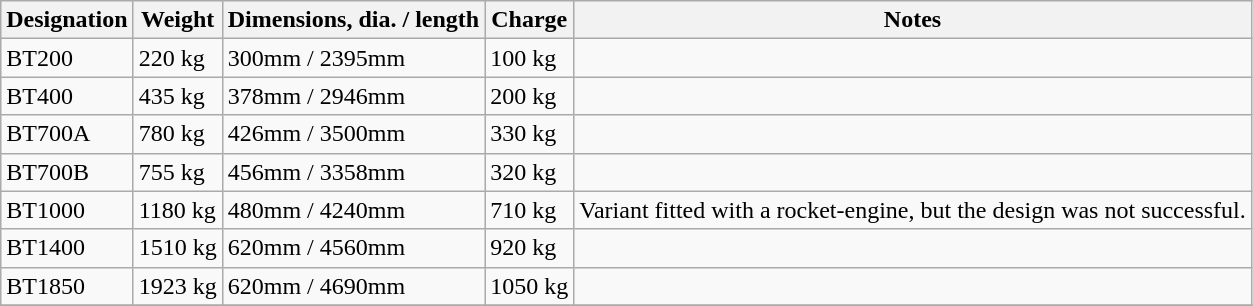<table class="wikitable">
<tr>
<th rowspan=1>Designation</th>
<th rowspan=1>Weight</th>
<th rowspan=1>Dimensions, dia. / length</th>
<th rowspan=1>Charge</th>
<th rowspan=1>Notes</th>
</tr>
<tr>
<td>BT200</td>
<td>220 kg</td>
<td>300mm / 2395mm</td>
<td>100 kg</td>
<td></td>
</tr>
<tr>
<td>BT400</td>
<td>435 kg</td>
<td>378mm / 2946mm</td>
<td>200 kg</td>
<td></td>
</tr>
<tr>
<td>BT700A</td>
<td>780 kg</td>
<td>426mm / 3500mm</td>
<td>330 kg</td>
<td></td>
</tr>
<tr>
<td>BT700B</td>
<td>755 kg</td>
<td>456mm / 3358mm</td>
<td>320 kg</td>
<td></td>
</tr>
<tr>
<td>BT1000</td>
<td>1180 kg</td>
<td>480mm / 4240mm</td>
<td>710 kg</td>
<td>Variant fitted with a rocket-engine, but the design was not successful.</td>
</tr>
<tr>
<td>BT1400</td>
<td>1510 kg</td>
<td>620mm / 4560mm</td>
<td>920 kg</td>
<td></td>
</tr>
<tr>
<td>BT1850</td>
<td>1923 kg</td>
<td>620mm / 4690mm</td>
<td>1050 kg</td>
<td></td>
</tr>
<tr>
</tr>
</table>
